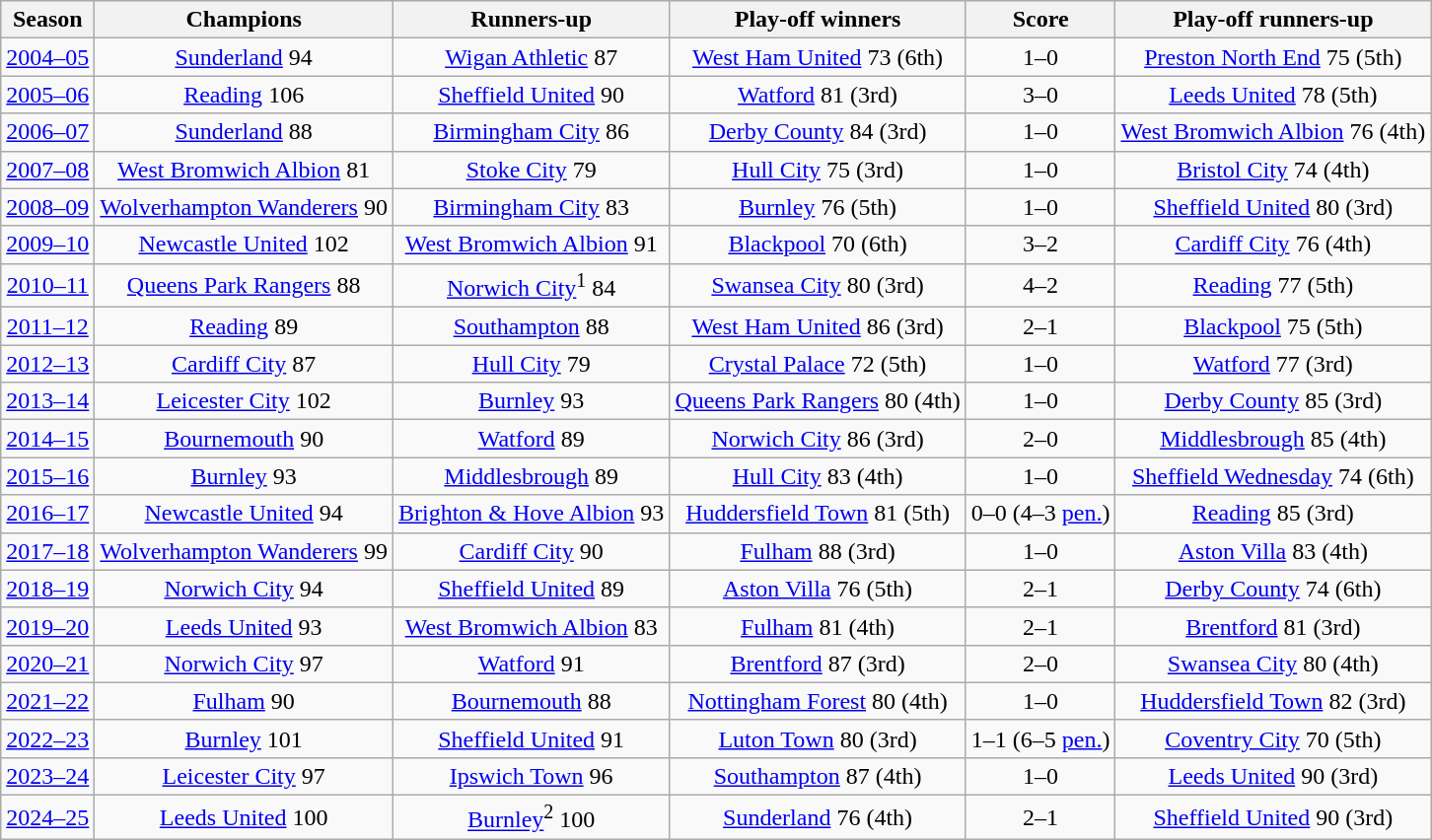<table class="wikitable sortable" style="text-align:center;">
<tr>
<th>Season</th>
<th>Champions</th>
<th>Runners-up</th>
<th>Play-off winners</th>
<th>Score</th>
<th>Play-off runners-up</th>
</tr>
<tr>
<td><a href='#'>2004–05</a></td>
<td><a href='#'>Sunderland</a> 94</td>
<td><a href='#'>Wigan Athletic</a> 87</td>
<td><a href='#'>West Ham United</a> 73 (6th)</td>
<td>1–0</td>
<td><a href='#'>Preston North End</a> 75 (5th)</td>
</tr>
<tr>
<td><a href='#'>2005–06</a></td>
<td><a href='#'>Reading</a> 106</td>
<td><a href='#'>Sheffield United</a> 90</td>
<td><a href='#'>Watford</a> 81 (3rd)</td>
<td>3–0</td>
<td><a href='#'>Leeds United</a> 78 (5th)</td>
</tr>
<tr>
<td><a href='#'>2006–07</a></td>
<td><a href='#'>Sunderland</a> 88</td>
<td><a href='#'>Birmingham City</a> 86</td>
<td><a href='#'>Derby County</a> 84 (3rd)</td>
<td>1–0</td>
<td><a href='#'>West Bromwich Albion</a> 76 (4th)</td>
</tr>
<tr>
<td><a href='#'>2007–08</a></td>
<td><a href='#'>West Bromwich Albion</a> 81</td>
<td><a href='#'>Stoke City</a> 79</td>
<td><a href='#'>Hull City</a> 75 (3rd)</td>
<td>1–0</td>
<td><a href='#'>Bristol City</a> 74 (4th)</td>
</tr>
<tr>
<td><a href='#'>2008–09</a></td>
<td><a href='#'>Wolverhampton Wanderers</a> 90</td>
<td><a href='#'>Birmingham City</a> 83</td>
<td><a href='#'>Burnley</a> 76 (5th)</td>
<td>1–0</td>
<td><a href='#'>Sheffield United</a> 80 (3rd)</td>
</tr>
<tr>
<td><a href='#'>2009–10</a></td>
<td><a href='#'>Newcastle United</a> 102</td>
<td><a href='#'>West Bromwich Albion</a> 91</td>
<td><a href='#'>Blackpool</a> 70 (6th)</td>
<td>3–2</td>
<td><a href='#'>Cardiff City</a> 76 (4th)</td>
</tr>
<tr>
<td><a href='#'>2010–11</a></td>
<td><a href='#'>Queens Park Rangers</a> 88</td>
<td><a href='#'>Norwich City</a><sup>1</sup> 84</td>
<td><a href='#'>Swansea City</a> 80 (3rd)</td>
<td>4–2</td>
<td><a href='#'>Reading</a> 77 (5th)</td>
</tr>
<tr>
<td><a href='#'>2011–12</a></td>
<td><a href='#'>Reading</a> 89</td>
<td><a href='#'>Southampton</a> 88</td>
<td><a href='#'>West Ham United</a> 86 (3rd)</td>
<td>2–1</td>
<td><a href='#'>Blackpool</a> 75 (5th)</td>
</tr>
<tr>
<td><a href='#'>2012–13</a></td>
<td><a href='#'>Cardiff City</a> 87</td>
<td><a href='#'>Hull City</a> 79</td>
<td><a href='#'>Crystal Palace</a> 72 (5th)</td>
<td>1–0 </td>
<td><a href='#'>Watford</a> 77 (3rd)</td>
</tr>
<tr>
<td><a href='#'>2013–14</a></td>
<td><a href='#'>Leicester City</a> 102</td>
<td><a href='#'>Burnley</a> 93</td>
<td><a href='#'>Queens Park Rangers</a> 80 (4th)</td>
<td>1–0</td>
<td><a href='#'>Derby County</a> 85 (3rd)</td>
</tr>
<tr>
<td><a href='#'>2014–15</a></td>
<td><a href='#'>Bournemouth</a> 90</td>
<td><a href='#'>Watford</a> 89</td>
<td><a href='#'>Norwich City</a> 86 (3rd)</td>
<td>2–0</td>
<td><a href='#'>Middlesbrough</a> 85 (4th)</td>
</tr>
<tr>
<td><a href='#'>2015–16</a></td>
<td><a href='#'>Burnley</a> 93</td>
<td><a href='#'>Middlesbrough</a> 89</td>
<td><a href='#'>Hull City</a> 83 (4th)</td>
<td>1–0</td>
<td><a href='#'>Sheffield Wednesday</a> 74 (6th)</td>
</tr>
<tr>
<td><a href='#'>2016–17</a></td>
<td><a href='#'>Newcastle United</a> 94</td>
<td><a href='#'>Brighton & Hove Albion</a> 93</td>
<td><a href='#'>Huddersfield Town</a> 81 (5th)</td>
<td>0–0 (4–3 <a href='#'>pen.</a>)</td>
<td><a href='#'>Reading</a> 85 (3rd)</td>
</tr>
<tr>
<td><a href='#'>2017–18</a></td>
<td><a href='#'>Wolverhampton Wanderers</a> 99</td>
<td><a href='#'>Cardiff City</a> 90</td>
<td><a href='#'>Fulham</a> 88 (3rd)</td>
<td>1–0</td>
<td><a href='#'>Aston Villa</a> 83 (4th)</td>
</tr>
<tr>
<td><a href='#'>2018–19</a></td>
<td><a href='#'>Norwich City</a> 94</td>
<td><a href='#'>Sheffield United</a> 89</td>
<td><a href='#'>Aston Villa</a> 76 (5th)</td>
<td>2–1</td>
<td><a href='#'>Derby County</a> 74 (6th)</td>
</tr>
<tr>
<td><a href='#'>2019–20</a></td>
<td><a href='#'>Leeds United</a> 93</td>
<td><a href='#'>West Bromwich Albion</a> 83</td>
<td><a href='#'>Fulham</a> 81 (4th)</td>
<td>2–1 </td>
<td><a href='#'>Brentford</a> 81 (3rd)</td>
</tr>
<tr>
<td><a href='#'>2020–21</a></td>
<td><a href='#'>Norwich City</a> 97</td>
<td><a href='#'>Watford</a> 91</td>
<td><a href='#'>Brentford</a> 87 (3rd)</td>
<td>2–0</td>
<td><a href='#'>Swansea City</a> 80 (4th)</td>
</tr>
<tr>
<td><a href='#'>2021–22</a></td>
<td><a href='#'>Fulham</a> 90</td>
<td><a href='#'>Bournemouth</a> 88</td>
<td><a href='#'>Nottingham Forest</a> 80 (4th)</td>
<td>1–0</td>
<td><a href='#'>Huddersfield Town</a> 82 (3rd)</td>
</tr>
<tr>
<td><a href='#'>2022–23</a></td>
<td><a href='#'>Burnley</a> 101</td>
<td><a href='#'>Sheffield United</a> 91</td>
<td><a href='#'>Luton Town</a> 80 (3rd)</td>
<td>1–1 (6–5 <a href='#'>pen.</a>)</td>
<td><a href='#'>Coventry City</a> 70 (5th)</td>
</tr>
<tr>
<td><a href='#'>2023–24</a></td>
<td><a href='#'>Leicester City</a> 97</td>
<td><a href='#'>Ipswich Town</a> 96</td>
<td><a href='#'>Southampton</a> 87 (4th)</td>
<td>1–0</td>
<td><a href='#'>Leeds United</a> 90 (3rd)</td>
</tr>
<tr>
<td><a href='#'>2024–25</a></td>
<td><a href='#'>Leeds United</a> 100</td>
<td><a href='#'>Burnley</a><sup>2</sup> 100</td>
<td><a href='#'>Sunderland</a> 76 (4th)</td>
<td>2–1</td>
<td><a href='#'>Sheffield United</a> 90 (3rd)</td>
</tr>
</table>
